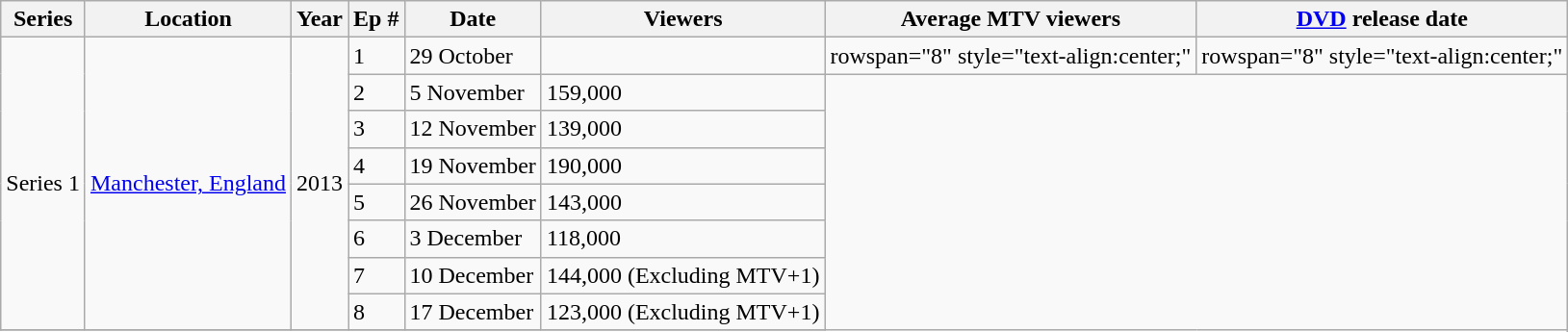<table class="wikitable">
<tr>
<th>Series</th>
<th>Location</th>
<th>Year</th>
<th>Ep #</th>
<th>Date</th>
<th>Viewers</th>
<th>Average MTV viewers</th>
<th><a href='#'>DVD</a> release date</th>
</tr>
<tr>
<td rowspan="8" style="text-align:left;">Series 1</td>
<td rowspan="8" style="text-align:left;"><a href='#'>Manchester, England</a></td>
<td rowspan="8" style="text-align:left;">2013</td>
<td>1</td>
<td>29 October</td>
<td></td>
<td>rowspan="8" style="text-align:center;" </td>
<td>rowspan="8" style="text-align:center;" </td>
</tr>
<tr>
<td>2</td>
<td>5 November</td>
<td>159,000</td>
</tr>
<tr>
<td>3</td>
<td>12 November</td>
<td>139,000</td>
</tr>
<tr>
<td>4</td>
<td>19 November</td>
<td>190,000</td>
</tr>
<tr>
<td>5</td>
<td>26 November</td>
<td>143,000</td>
</tr>
<tr>
<td>6</td>
<td>3 December</td>
<td>118,000</td>
</tr>
<tr>
<td>7</td>
<td>10 December</td>
<td>144,000 (Excluding MTV+1)</td>
</tr>
<tr>
<td>8</td>
<td>17 December</td>
<td>123,000 (Excluding MTV+1)</td>
</tr>
<tr>
</tr>
</table>
